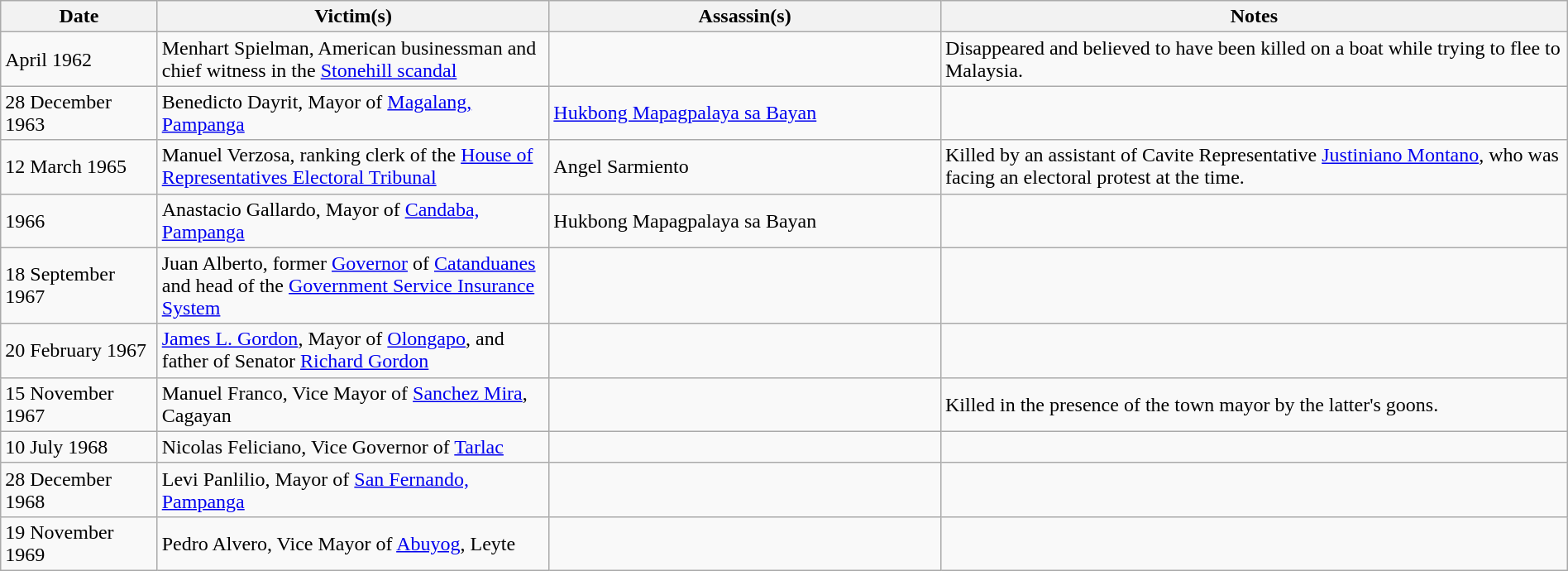<table class="wikitable sortable" style="width:100%">
<tr>
<th style="width:10%">Date</th>
<th style="width:25%">Victim(s)</th>
<th style="width:25%">Assassin(s)</th>
<th style="width:40%">Notes</th>
</tr>
<tr>
<td>April 1962</td>
<td>Menhart Spielman, American businessman and chief witness in the <a href='#'>Stonehill scandal</a></td>
<td></td>
<td>Disappeared and believed to have been killed on a boat while trying to flee to Malaysia.</td>
</tr>
<tr>
<td>28 December 1963</td>
<td>Benedicto Dayrit, Mayor of <a href='#'>Magalang, Pampanga</a></td>
<td><a href='#'>Hukbong Mapagpalaya sa Bayan</a></td>
<td></td>
</tr>
<tr>
<td>12 March 1965</td>
<td>Manuel Verzosa, ranking clerk of the <a href='#'>House of Representatives Electoral Tribunal</a></td>
<td>Angel Sarmiento</td>
<td>Killed by an assistant of Cavite Representative <a href='#'>Justiniano Montano</a>, who was facing an electoral protest at the time.</td>
</tr>
<tr>
<td>1966</td>
<td>Anastacio Gallardo, Mayor of <a href='#'>Candaba, Pampanga</a></td>
<td>Hukbong Mapagpalaya sa Bayan</td>
<td></td>
</tr>
<tr>
<td>18 September 1967</td>
<td>Juan Alberto, former <a href='#'>Governor</a> of <a href='#'>Catanduanes</a> and head of the <a href='#'>Government Service Insurance System</a></td>
<td></td>
<td></td>
</tr>
<tr>
<td>20 February 1967</td>
<td><a href='#'>James L. Gordon</a>, Mayor of <a href='#'>Olongapo</a>, and father of Senator <a href='#'>Richard Gordon</a></td>
<td></td>
<td></td>
</tr>
<tr>
<td>15 November 1967</td>
<td>Manuel Franco, Vice Mayor of <a href='#'>Sanchez Mira</a>, Cagayan</td>
<td></td>
<td>Killed in the presence of the town mayor by the latter's goons.</td>
</tr>
<tr>
<td>10 July 1968</td>
<td>Nicolas Feliciano, Vice Governor of <a href='#'>Tarlac</a></td>
<td></td>
<td></td>
</tr>
<tr>
<td>28 December 1968</td>
<td>Levi Panlilio, Mayor of <a href='#'>San Fernando, Pampanga</a></td>
<td></td>
<td></td>
</tr>
<tr>
<td>19 November 1969</td>
<td>Pedro Alvero, Vice Mayor of <a href='#'>Abuyog</a>, Leyte</td>
<td></td>
<td></td>
</tr>
</table>
